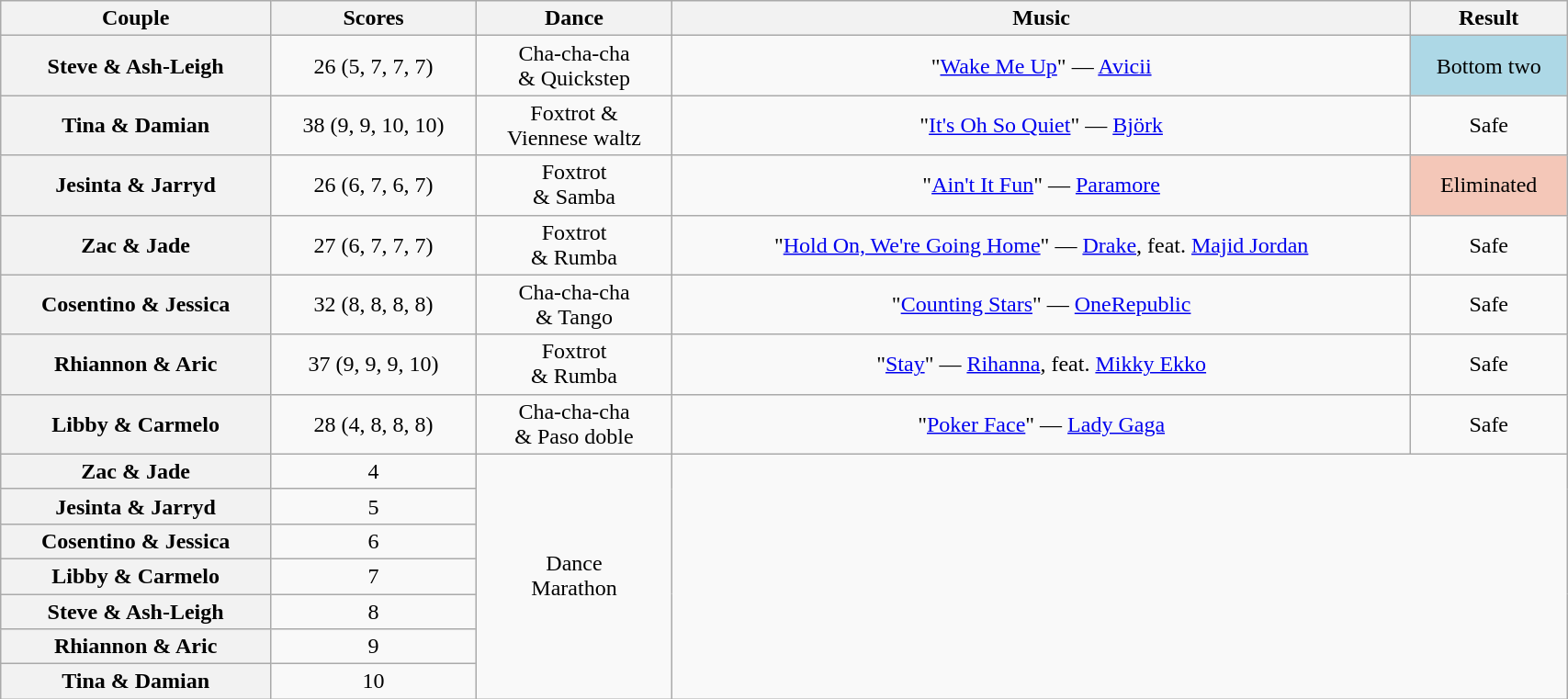<table class="wikitable sortable" style="text-align:center; width: 90%">
<tr>
<th scope="col">Couple</th>
<th scope="col">Scores</th>
<th scope="col" class="unsortable">Dance</th>
<th scope="col" class="unsortable">Music</th>
<th scope="col" class="unsortable">Result</th>
</tr>
<tr>
<th scope="row">Steve & Ash-Leigh</th>
<td>26 (5, 7, 7, 7)</td>
<td>Cha-cha-cha<br>& Quickstep</td>
<td>"<a href='#'>Wake Me Up</a>" — <a href='#'>Avicii</a></td>
<td bgcolor="lightblue">Bottom two</td>
</tr>
<tr>
<th scope="row">Tina & Damian</th>
<td>38 (9, 9, 10, 10)</td>
<td>Foxtrot &<br>Viennese waltz</td>
<td>"<a href='#'>It's Oh So Quiet</a>" — <a href='#'>Björk</a></td>
<td>Safe</td>
</tr>
<tr>
<th scope="row">Jesinta & Jarryd</th>
<td>26 (6, 7, 6, 7)</td>
<td>Foxtrot<br>& Samba</td>
<td>"<a href='#'>Ain't It Fun</a>" — <a href='#'>Paramore</a></td>
<td bgcolor="f4c7b8">Eliminated</td>
</tr>
<tr>
<th scope="row">Zac & Jade</th>
<td>27 (6, 7, 7, 7)</td>
<td>Foxtrot<br>& Rumba</td>
<td>"<a href='#'>Hold On, We're Going Home</a>" — <a href='#'>Drake</a>, feat. <a href='#'>Majid Jordan</a></td>
<td>Safe</td>
</tr>
<tr>
<th scope="row">Cosentino & Jessica</th>
<td>32 (8, 8, 8, 8)</td>
<td>Cha-cha-cha<br>& Tango</td>
<td>"<a href='#'>Counting Stars</a>" — <a href='#'>OneRepublic</a></td>
<td>Safe</td>
</tr>
<tr>
<th scope="row">Rhiannon & Aric</th>
<td>37 (9, 9, 9, 10)</td>
<td>Foxtrot<br>& Rumba</td>
<td>"<a href='#'>Stay</a>" — <a href='#'>Rihanna</a>, feat. <a href='#'>Mikky Ekko</a></td>
<td>Safe</td>
</tr>
<tr>
<th scope="row">Libby & Carmelo</th>
<td>28 (4, 8, 8, 8)</td>
<td>Cha-cha-cha<br>& Paso doble</td>
<td>"<a href='#'>Poker Face</a>" — <a href='#'>Lady Gaga</a></td>
<td>Safe</td>
</tr>
<tr>
<th scope="row">Zac & Jade</th>
<td>4</td>
<td rowspan="7">Dance<br>Marathon</td>
<td colspan="2" rowspan="7"></td>
</tr>
<tr>
<th scope="row">Jesinta & Jarryd</th>
<td>5</td>
</tr>
<tr>
<th scope="row">Cosentino & Jessica</th>
<td>6</td>
</tr>
<tr>
<th scope="row">Libby & Carmelo</th>
<td>7</td>
</tr>
<tr>
<th scope="row">Steve & Ash-Leigh</th>
<td>8</td>
</tr>
<tr>
<th scope="row">Rhiannon & Aric</th>
<td>9</td>
</tr>
<tr>
<th scope="row">Tina & Damian</th>
<td>10</td>
</tr>
</table>
